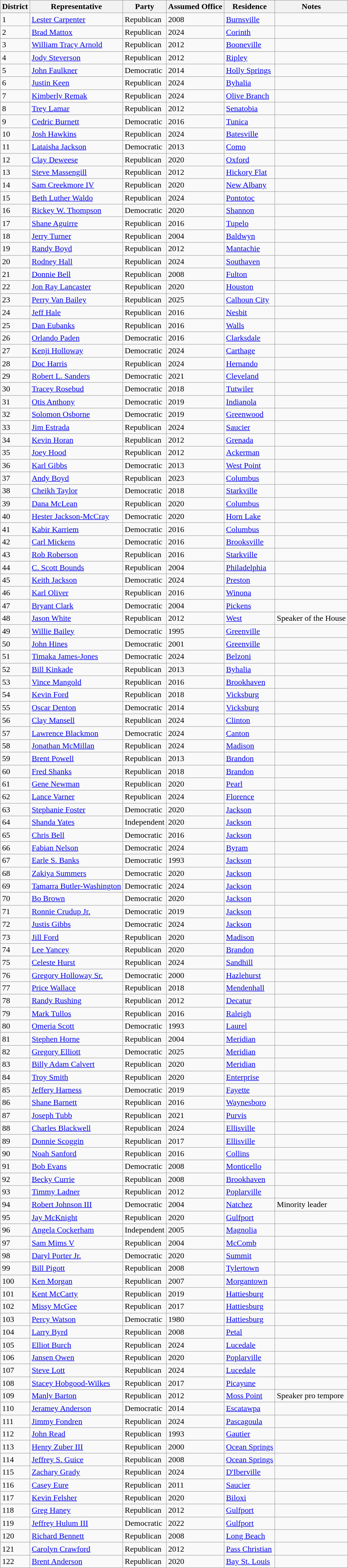<table class="wikitable sortable">
<tr>
<th>District</th>
<th>Representative</th>
<th>Party</th>
<th>Assumed Office</th>
<th>Residence</th>
<th>Notes</th>
</tr>
<tr>
<td>1</td>
<td><a href='#'>Lester Carpenter</a></td>
<td>Republican</td>
<td>2008</td>
<td><a href='#'>Burnsville</a></td>
<td></td>
</tr>
<tr>
<td>2</td>
<td><a href='#'>Brad Mattox</a></td>
<td>Republican</td>
<td>2024</td>
<td><a href='#'>Corinth</a></td>
<td></td>
</tr>
<tr>
<td>3</td>
<td><a href='#'>William Tracy Arnold</a></td>
<td>Republican</td>
<td>2012</td>
<td><a href='#'>Booneville</a></td>
<td></td>
</tr>
<tr>
<td>4</td>
<td><a href='#'>Jody Steverson</a></td>
<td>Republican</td>
<td>2012</td>
<td><a href='#'>Ripley</a></td>
<td></td>
</tr>
<tr>
<td>5</td>
<td><a href='#'>John Faulkner</a></td>
<td>Democratic</td>
<td>2014</td>
<td><a href='#'>Holly Springs</a></td>
<td></td>
</tr>
<tr>
<td>6</td>
<td><a href='#'>Justin Keen</a></td>
<td>Republican</td>
<td>2024</td>
<td><a href='#'>Byhalia</a></td>
<td></td>
</tr>
<tr>
<td>7</td>
<td><a href='#'>Kimberly Remak</a></td>
<td>Republican</td>
<td>2024</td>
<td><a href='#'>Olive Branch</a></td>
<td></td>
</tr>
<tr>
<td>8</td>
<td><a href='#'>Trey Lamar</a></td>
<td>Republican</td>
<td>2012</td>
<td><a href='#'>Senatobia</a></td>
<td></td>
</tr>
<tr>
<td>9</td>
<td><a href='#'>Cedric Burnett</a></td>
<td>Democratic</td>
<td>2016</td>
<td><a href='#'>Tunica</a></td>
<td></td>
</tr>
<tr>
<td>10</td>
<td><a href='#'>Josh Hawkins</a></td>
<td>Republican</td>
<td>2024</td>
<td><a href='#'>Batesville</a></td>
<td></td>
</tr>
<tr>
<td>11</td>
<td><a href='#'>Lataisha Jackson</a></td>
<td>Democratic</td>
<td>2013</td>
<td><a href='#'>Como</a></td>
<td></td>
</tr>
<tr>
<td>12</td>
<td><a href='#'>Clay Deweese</a></td>
<td>Republican</td>
<td>2020</td>
<td><a href='#'>Oxford</a></td>
<td></td>
</tr>
<tr>
<td>13</td>
<td><a href='#'>Steve Massengill</a></td>
<td>Republican</td>
<td>2012</td>
<td><a href='#'>Hickory Flat</a></td>
<td></td>
</tr>
<tr>
<td>14</td>
<td><a href='#'>Sam Creekmore IV</a></td>
<td>Republican</td>
<td>2020</td>
<td><a href='#'>New Albany</a></td>
<td></td>
</tr>
<tr>
<td>15</td>
<td><a href='#'>Beth Luther Waldo</a></td>
<td>Republican</td>
<td>2024</td>
<td><a href='#'>Pontotoc</a></td>
<td></td>
</tr>
<tr>
<td>16</td>
<td><a href='#'>Rickey W. Thompson</a></td>
<td>Democratic</td>
<td>2020</td>
<td><a href='#'>Shannon</a></td>
<td></td>
</tr>
<tr>
<td>17</td>
<td><a href='#'>Shane Aguirre</a></td>
<td>Republican</td>
<td>2016</td>
<td><a href='#'>Tupelo</a></td>
<td></td>
</tr>
<tr>
<td>18</td>
<td><a href='#'>Jerry Turner</a></td>
<td>Republican</td>
<td>2004</td>
<td><a href='#'>Baldwyn</a></td>
<td></td>
</tr>
<tr>
<td>19</td>
<td><a href='#'>Randy Boyd</a></td>
<td>Republican</td>
<td>2012</td>
<td><a href='#'>Mantachie</a></td>
<td></td>
</tr>
<tr>
<td>20</td>
<td><a href='#'>Rodney Hall</a></td>
<td>Republican</td>
<td>2024</td>
<td><a href='#'>Southaven</a></td>
<td></td>
</tr>
<tr>
<td>21</td>
<td><a href='#'>Donnie Bell</a></td>
<td>Republican</td>
<td>2008</td>
<td><a href='#'>Fulton</a></td>
<td></td>
</tr>
<tr>
<td>22</td>
<td><a href='#'>Jon Ray Lancaster</a></td>
<td>Republican</td>
<td>2020</td>
<td><a href='#'>Houston</a></td>
<td></td>
</tr>
<tr>
<td>23</td>
<td><a href='#'>Perry Van Bailey</a></td>
<td>Republican</td>
<td>2025</td>
<td><a href='#'>Calhoun City</a></td>
<td></td>
</tr>
<tr>
<td>24</td>
<td><a href='#'>Jeff Hale</a></td>
<td>Republican</td>
<td>2016</td>
<td><a href='#'>Nesbit</a></td>
<td></td>
</tr>
<tr>
<td>25</td>
<td><a href='#'>Dan Eubanks</a></td>
<td>Republican</td>
<td>2016</td>
<td><a href='#'>Walls</a></td>
<td></td>
</tr>
<tr>
<td>26</td>
<td><a href='#'>Orlando Paden</a></td>
<td>Democratic</td>
<td>2016</td>
<td><a href='#'>Clarksdale</a></td>
<td></td>
</tr>
<tr>
<td>27</td>
<td><a href='#'>Kenji Holloway</a></td>
<td>Democratic</td>
<td>2024</td>
<td><a href='#'>Carthage</a></td>
<td></td>
</tr>
<tr>
<td>28</td>
<td><a href='#'>Doc Harris</a></td>
<td>Republican</td>
<td>2024</td>
<td><a href='#'>Hernando</a></td>
<td></td>
</tr>
<tr>
<td>29</td>
<td><a href='#'>Robert L. Sanders</a></td>
<td>Democratic</td>
<td>2021</td>
<td><a href='#'>Cleveland</a></td>
<td></td>
</tr>
<tr>
<td>30</td>
<td><a href='#'>Tracey Rosebud</a></td>
<td>Democratic</td>
<td>2018</td>
<td><a href='#'>Tutwiler</a></td>
<td></td>
</tr>
<tr>
<td>31</td>
<td><a href='#'>Otis Anthony</a></td>
<td>Democratic</td>
<td>2019</td>
<td><a href='#'>Indianola</a></td>
<td></td>
</tr>
<tr>
<td>32</td>
<td><a href='#'>Solomon Osborne</a></td>
<td>Democratic</td>
<td>2019</td>
<td><a href='#'>Greenwood</a></td>
<td></td>
</tr>
<tr>
<td>33</td>
<td><a href='#'>Jim Estrada</a></td>
<td>Republican</td>
<td>2024</td>
<td><a href='#'>Saucier</a></td>
<td></td>
</tr>
<tr>
<td>34</td>
<td><a href='#'>Kevin Horan</a></td>
<td>Republican</td>
<td>2012</td>
<td><a href='#'>Grenada</a></td>
<td></td>
</tr>
<tr>
<td>35</td>
<td><a href='#'>Joey Hood</a></td>
<td>Republican</td>
<td>2012</td>
<td><a href='#'>Ackerman</a></td>
<td></td>
</tr>
<tr>
<td>36</td>
<td><a href='#'>Karl Gibbs</a></td>
<td>Democratic</td>
<td>2013</td>
<td><a href='#'>West Point</a></td>
<td></td>
</tr>
<tr>
<td>37</td>
<td><a href='#'>Andy Boyd</a></td>
<td>Republican</td>
<td>2023</td>
<td><a href='#'>Columbus</a></td>
<td></td>
</tr>
<tr>
<td>38</td>
<td><a href='#'>Cheikh Taylor</a></td>
<td>Democratic</td>
<td>2018</td>
<td><a href='#'>Starkville</a></td>
<td></td>
</tr>
<tr>
<td>39</td>
<td><a href='#'>Dana McLean</a></td>
<td>Republican</td>
<td>2020</td>
<td><a href='#'>Columbus</a></td>
<td></td>
</tr>
<tr>
<td>40</td>
<td><a href='#'>Hester Jackson-McCray</a></td>
<td>Democratic</td>
<td>2020</td>
<td><a href='#'>Horn Lake</a></td>
<td></td>
</tr>
<tr>
<td>41</td>
<td><a href='#'>Kabir Karriem</a></td>
<td>Democratic</td>
<td>2016</td>
<td><a href='#'>Columbus</a></td>
<td></td>
</tr>
<tr>
<td>42</td>
<td><a href='#'>Carl Mickens</a></td>
<td>Democratic</td>
<td>2016</td>
<td><a href='#'>Brooksville</a></td>
<td></td>
</tr>
<tr>
<td>43</td>
<td><a href='#'>Rob Roberson</a></td>
<td>Republican</td>
<td>2016</td>
<td><a href='#'>Starkville</a></td>
<td></td>
</tr>
<tr>
<td>44</td>
<td><a href='#'>C. Scott Bounds</a></td>
<td>Republican</td>
<td>2004</td>
<td><a href='#'>Philadelphia</a></td>
<td></td>
</tr>
<tr>
<td>45</td>
<td><a href='#'>Keith Jackson</a></td>
<td>Democratic</td>
<td>2024</td>
<td><a href='#'>Preston</a></td>
<td></td>
</tr>
<tr>
<td>46</td>
<td><a href='#'>Karl Oliver</a></td>
<td>Republican</td>
<td>2016</td>
<td><a href='#'>Winona</a></td>
<td></td>
</tr>
<tr>
<td>47</td>
<td><a href='#'>Bryant Clark</a></td>
<td>Democratic</td>
<td>2004</td>
<td><a href='#'>Pickens</a></td>
<td></td>
</tr>
<tr>
<td>48</td>
<td><a href='#'>Jason White</a></td>
<td>Republican</td>
<td>2012</td>
<td><a href='#'>West</a></td>
<td>Speaker of the House</td>
</tr>
<tr>
<td>49</td>
<td><a href='#'>Willie Bailey</a></td>
<td>Democratic</td>
<td>1995</td>
<td><a href='#'>Greenville</a></td>
<td></td>
</tr>
<tr>
<td>50</td>
<td><a href='#'>John Hines</a></td>
<td>Democratic</td>
<td>2001</td>
<td><a href='#'>Greenville</a></td>
<td></td>
</tr>
<tr>
<td>51</td>
<td><a href='#'>Timaka James-Jones</a></td>
<td>Democratic</td>
<td>2024</td>
<td><a href='#'>Belzoni</a></td>
<td></td>
</tr>
<tr>
<td>52</td>
<td><a href='#'>Bill Kinkade</a></td>
<td>Republican</td>
<td>2013</td>
<td><a href='#'>Byhalia</a></td>
<td></td>
</tr>
<tr>
<td>53</td>
<td><a href='#'>Vince Mangold</a></td>
<td>Republican</td>
<td>2016</td>
<td><a href='#'>Brookhaven</a></td>
<td></td>
</tr>
<tr>
<td>54</td>
<td><a href='#'>Kevin Ford</a></td>
<td>Republican</td>
<td>2018</td>
<td><a href='#'>Vicksburg</a></td>
<td></td>
</tr>
<tr>
<td>55</td>
<td><a href='#'>Oscar Denton</a></td>
<td>Democratic</td>
<td>2014</td>
<td><a href='#'>Vicksburg</a></td>
<td></td>
</tr>
<tr>
<td>56</td>
<td><a href='#'>Clay Mansell</a></td>
<td>Republican</td>
<td>2024</td>
<td><a href='#'>Clinton</a></td>
<td></td>
</tr>
<tr>
<td>57</td>
<td><a href='#'>Lawrence Blackmon</a></td>
<td>Democratic</td>
<td>2024</td>
<td><a href='#'>Canton</a></td>
<td></td>
</tr>
<tr>
<td>58</td>
<td><a href='#'>Jonathan McMillan</a></td>
<td>Republican</td>
<td>2024</td>
<td><a href='#'>Madison</a></td>
<td></td>
</tr>
<tr>
<td>59</td>
<td><a href='#'>Brent Powell</a></td>
<td>Republican</td>
<td>2013</td>
<td><a href='#'>Brandon</a></td>
<td></td>
</tr>
<tr>
<td>60</td>
<td><a href='#'>Fred Shanks</a></td>
<td>Republican</td>
<td>2018</td>
<td><a href='#'>Brandon</a></td>
<td></td>
</tr>
<tr>
<td>61</td>
<td><a href='#'>Gene Newman</a></td>
<td>Republican</td>
<td>2020</td>
<td><a href='#'>Pearl</a></td>
<td></td>
</tr>
<tr>
<td>62</td>
<td><a href='#'>Lance Varner</a></td>
<td>Republican</td>
<td>2024</td>
<td><a href='#'>Florence</a></td>
<td></td>
</tr>
<tr>
<td>63</td>
<td><a href='#'>Stephanie Foster</a></td>
<td>Democratic</td>
<td>2020</td>
<td><a href='#'>Jackson</a></td>
<td></td>
</tr>
<tr>
<td>64</td>
<td><a href='#'>Shanda Yates</a></td>
<td>Independent</td>
<td>2020</td>
<td><a href='#'>Jackson</a></td>
<td></td>
</tr>
<tr>
<td>65</td>
<td><a href='#'>Chris Bell</a></td>
<td>Democratic</td>
<td>2016</td>
<td><a href='#'>Jackson</a></td>
<td></td>
</tr>
<tr>
<td>66</td>
<td><a href='#'>Fabian Nelson</a></td>
<td>Democratic</td>
<td>2024</td>
<td><a href='#'>Byram</a></td>
<td></td>
</tr>
<tr>
<td>67</td>
<td><a href='#'>Earle S. Banks</a></td>
<td>Democratic</td>
<td>1993</td>
<td><a href='#'>Jackson</a></td>
<td></td>
</tr>
<tr>
<td>68</td>
<td><a href='#'>Zakiya Summers</a></td>
<td>Democratic</td>
<td>2020</td>
<td><a href='#'>Jackson</a></td>
<td></td>
</tr>
<tr>
<td>69</td>
<td><a href='#'>Tamarra Butler-Washington</a></td>
<td>Democratic</td>
<td>2024</td>
<td><a href='#'>Jackson</a></td>
<td></td>
</tr>
<tr>
<td>70</td>
<td><a href='#'>Bo Brown</a></td>
<td>Democratic</td>
<td>2020</td>
<td><a href='#'>Jackson</a></td>
<td></td>
</tr>
<tr>
<td>71</td>
<td><a href='#'>Ronnie Crudup Jr.</a></td>
<td>Democratic</td>
<td>2019</td>
<td><a href='#'>Jackson</a></td>
<td></td>
</tr>
<tr>
<td>72</td>
<td><a href='#'>Justis Gibbs</a></td>
<td>Democratic</td>
<td>2024</td>
<td><a href='#'>Jackson</a></td>
<td></td>
</tr>
<tr>
<td>73</td>
<td><a href='#'>Jill Ford</a></td>
<td>Republican</td>
<td>2020</td>
<td><a href='#'>Madison</a></td>
<td></td>
</tr>
<tr>
<td>74</td>
<td><a href='#'>Lee Yancey</a></td>
<td>Republican</td>
<td>2020</td>
<td><a href='#'>Brandon</a></td>
<td></td>
</tr>
<tr>
<td>75</td>
<td><a href='#'>Celeste Hurst</a></td>
<td>Republican</td>
<td>2024</td>
<td><a href='#'>Sandhill</a></td>
<td></td>
</tr>
<tr>
<td>76</td>
<td><a href='#'>Gregory Holloway Sr.</a></td>
<td>Democratic</td>
<td>2000</td>
<td><a href='#'>Hazlehurst</a></td>
<td></td>
</tr>
<tr>
<td>77</td>
<td><a href='#'>Price Wallace</a></td>
<td>Republican</td>
<td>2018</td>
<td><a href='#'>Mendenhall</a></td>
<td></td>
</tr>
<tr>
<td>78</td>
<td><a href='#'>Randy Rushing</a></td>
<td>Republican</td>
<td>2012</td>
<td><a href='#'>Decatur</a></td>
<td></td>
</tr>
<tr>
<td>79</td>
<td><a href='#'>Mark Tullos</a></td>
<td>Republican</td>
<td>2016</td>
<td><a href='#'>Raleigh</a></td>
<td></td>
</tr>
<tr>
<td>80</td>
<td><a href='#'>Omeria Scott</a></td>
<td>Democratic</td>
<td>1993</td>
<td><a href='#'>Laurel</a></td>
<td></td>
</tr>
<tr>
<td>81</td>
<td><a href='#'>Stephen Horne</a></td>
<td>Republican</td>
<td>2004</td>
<td><a href='#'>Meridian</a></td>
<td></td>
</tr>
<tr>
<td>82</td>
<td><a href='#'>Gregory Elliott</a></td>
<td>Democratic</td>
<td>2025</td>
<td><a href='#'>Meridian</a></td>
<td></td>
</tr>
<tr>
<td>83</td>
<td><a href='#'>Billy Adam Calvert</a></td>
<td>Republican</td>
<td>2020</td>
<td><a href='#'>Meridian</a></td>
<td></td>
</tr>
<tr>
<td>84</td>
<td><a href='#'>Troy Smith</a></td>
<td>Republican</td>
<td>2020</td>
<td><a href='#'>Enterprise</a></td>
<td></td>
</tr>
<tr>
<td>85</td>
<td><a href='#'>Jeffery Harness</a></td>
<td>Democratic</td>
<td>2019</td>
<td><a href='#'>Fayette</a></td>
<td></td>
</tr>
<tr>
<td>86</td>
<td><a href='#'>Shane Barnett</a></td>
<td>Republican</td>
<td>2016</td>
<td><a href='#'>Waynesboro</a></td>
<td></td>
</tr>
<tr>
<td>87</td>
<td><a href='#'>Joseph Tubb</a></td>
<td>Republican</td>
<td>2021</td>
<td><a href='#'>Purvis</a></td>
<td></td>
</tr>
<tr>
<td>88</td>
<td><a href='#'>Charles Blackwell</a></td>
<td>Republican</td>
<td>2024</td>
<td><a href='#'>Ellisville</a></td>
<td></td>
</tr>
<tr>
<td>89</td>
<td><a href='#'>Donnie Scoggin</a></td>
<td>Republican</td>
<td>2017</td>
<td><a href='#'>Ellisville</a></td>
<td></td>
</tr>
<tr>
<td>90</td>
<td><a href='#'>Noah Sanford</a></td>
<td>Republican</td>
<td>2016</td>
<td><a href='#'>Collins</a></td>
<td></td>
</tr>
<tr>
<td>91</td>
<td><a href='#'>Bob Evans</a></td>
<td>Democratic</td>
<td>2008</td>
<td><a href='#'>Monticello</a></td>
<td></td>
</tr>
<tr>
<td>92</td>
<td><a href='#'>Becky Currie</a></td>
<td>Republican</td>
<td>2008</td>
<td><a href='#'>Brookhaven</a></td>
<td></td>
</tr>
<tr>
<td>93</td>
<td><a href='#'>Timmy Ladner</a></td>
<td>Republican</td>
<td>2012</td>
<td><a href='#'>Poplarville</a></td>
<td></td>
</tr>
<tr>
<td>94</td>
<td><a href='#'>Robert Johnson III</a></td>
<td>Democratic</td>
<td>2004</td>
<td><a href='#'>Natchez</a></td>
<td>Minority leader</td>
</tr>
<tr>
<td>95</td>
<td><a href='#'>Jay McKnight</a></td>
<td>Republican</td>
<td>2020</td>
<td><a href='#'>Gulfport</a></td>
<td></td>
</tr>
<tr>
<td>96</td>
<td><a href='#'>Angela Cockerham</a></td>
<td>Independent</td>
<td>2005</td>
<td><a href='#'>Magnolia</a></td>
<td></td>
</tr>
<tr>
<td>97</td>
<td><a href='#'>Sam Mims V</a></td>
<td>Republican</td>
<td>2004</td>
<td><a href='#'>McComb</a></td>
<td></td>
</tr>
<tr>
<td>98</td>
<td><a href='#'>Daryl Porter Jr.</a></td>
<td>Democratic</td>
<td>2020</td>
<td><a href='#'>Summit</a></td>
<td></td>
</tr>
<tr>
<td>99</td>
<td><a href='#'>Bill Pigott</a></td>
<td>Republican</td>
<td>2008</td>
<td><a href='#'>Tylertown</a></td>
<td></td>
</tr>
<tr>
<td>100</td>
<td><a href='#'>Ken Morgan</a></td>
<td>Republican</td>
<td>2007</td>
<td><a href='#'>Morgantown</a></td>
<td></td>
</tr>
<tr>
<td>101</td>
<td><a href='#'>Kent McCarty</a></td>
<td>Republican</td>
<td>2019</td>
<td><a href='#'>Hattiesburg</a></td>
<td></td>
</tr>
<tr>
<td>102</td>
<td><a href='#'>Missy McGee</a></td>
<td>Republican</td>
<td>2017</td>
<td><a href='#'>Hattiesburg</a></td>
<td></td>
</tr>
<tr>
<td>103</td>
<td><a href='#'>Percy Watson</a></td>
<td>Democratic</td>
<td>1980</td>
<td><a href='#'>Hattiesburg</a></td>
<td></td>
</tr>
<tr>
<td>104</td>
<td><a href='#'>Larry Byrd</a></td>
<td>Republican</td>
<td>2008</td>
<td><a href='#'>Petal</a></td>
<td></td>
</tr>
<tr>
<td>105</td>
<td><a href='#'>Elliot Burch</a></td>
<td>Republican</td>
<td>2024</td>
<td><a href='#'>Lucedale</a></td>
<td></td>
</tr>
<tr>
<td>106</td>
<td><a href='#'>Jansen Owen</a></td>
<td>Republican</td>
<td>2020</td>
<td><a href='#'>Poplarville</a></td>
<td></td>
</tr>
<tr>
<td>107</td>
<td><a href='#'>Steve Lott</a></td>
<td>Republican</td>
<td>2024</td>
<td><a href='#'>Lucedale</a></td>
<td></td>
</tr>
<tr>
<td>108</td>
<td><a href='#'>Stacey Hobgood-Wilkes</a></td>
<td>Republican</td>
<td>2017</td>
<td><a href='#'>Picayune</a></td>
<td></td>
</tr>
<tr>
<td>109</td>
<td><a href='#'>Manly Barton</a></td>
<td>Republican</td>
<td>2012</td>
<td><a href='#'>Moss Point</a></td>
<td>Speaker pro tempore</td>
</tr>
<tr>
<td>110</td>
<td><a href='#'>Jeramey Anderson</a></td>
<td>Democratic</td>
<td>2014</td>
<td><a href='#'>Escatawpa</a></td>
<td></td>
</tr>
<tr>
<td>111</td>
<td><a href='#'>Jimmy Fondren</a></td>
<td>Republican</td>
<td>2024</td>
<td><a href='#'>Pascagoula</a></td>
<td></td>
</tr>
<tr>
<td>112</td>
<td><a href='#'>John Read</a></td>
<td>Republican</td>
<td>1993</td>
<td><a href='#'>Gautier</a></td>
<td></td>
</tr>
<tr>
<td>113</td>
<td><a href='#'>Henry Zuber III</a></td>
<td>Republican</td>
<td>2000</td>
<td><a href='#'>Ocean Springs</a></td>
<td></td>
</tr>
<tr>
<td>114</td>
<td><a href='#'>Jeffrey S. Guice</a></td>
<td>Republican</td>
<td>2008</td>
<td><a href='#'>Ocean Springs</a></td>
<td></td>
</tr>
<tr>
<td>115</td>
<td><a href='#'>Zachary Grady</a></td>
<td>Republican</td>
<td>2024</td>
<td><a href='#'>D'Iberville</a></td>
<td></td>
</tr>
<tr>
<td>116</td>
<td><a href='#'>Casey Eure</a></td>
<td>Republican</td>
<td>2011</td>
<td><a href='#'>Saucier</a></td>
<td></td>
</tr>
<tr>
<td>117</td>
<td><a href='#'>Kevin Felsher</a></td>
<td>Republican</td>
<td>2020</td>
<td><a href='#'>Biloxi</a></td>
<td></td>
</tr>
<tr>
<td>118</td>
<td><a href='#'>Greg Haney</a></td>
<td>Republican</td>
<td>2012</td>
<td><a href='#'>Gulfport</a></td>
<td></td>
</tr>
<tr>
<td>119</td>
<td><a href='#'>Jeffrey Hulum III</a></td>
<td>Democratic</td>
<td>2022</td>
<td><a href='#'>Gulfport</a></td>
<td></td>
</tr>
<tr>
<td>120</td>
<td><a href='#'>Richard Bennett</a></td>
<td>Republican</td>
<td>2008</td>
<td><a href='#'>Long Beach</a></td>
<td></td>
</tr>
<tr>
<td>121</td>
<td><a href='#'>Carolyn Crawford</a></td>
<td>Republican</td>
<td>2012</td>
<td><a href='#'>Pass Christian</a></td>
<td></td>
</tr>
<tr>
<td>122</td>
<td><a href='#'>Brent Anderson</a></td>
<td>Republican</td>
<td>2020</td>
<td><a href='#'>Bay St. Louis</a></td>
<td></td>
</tr>
</table>
